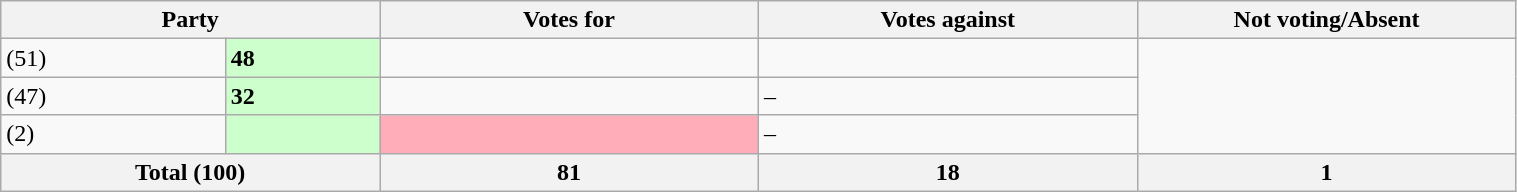<table class="wikitable" style="width:80%;">
<tr>
<th colspan="2" style="width:20%;">Party</th>
<th style="width:20%;">Votes for</th>
<th style="width:20%;">Votes against</th>
<th style="width:20%;">Not voting/Absent</th>
</tr>
<tr>
<td> (51)</td>
<td style="background:#cfc;"><strong>48</strong></td>
<td></td>
<td></td>
</tr>
<tr>
<td> (47)</td>
<td style="background:#cfc;"><strong>32</strong></td>
<td></td>
<td>–</td>
</tr>
<tr>
<td> (2)</td>
<td style="background:#cfc;"></td>
<td style="background:#ffaeb9;"></td>
<td>–</td>
</tr>
<tr>
<th colspan="2">Total (100)</th>
<th>81</th>
<th>18</th>
<th>1</th>
</tr>
</table>
